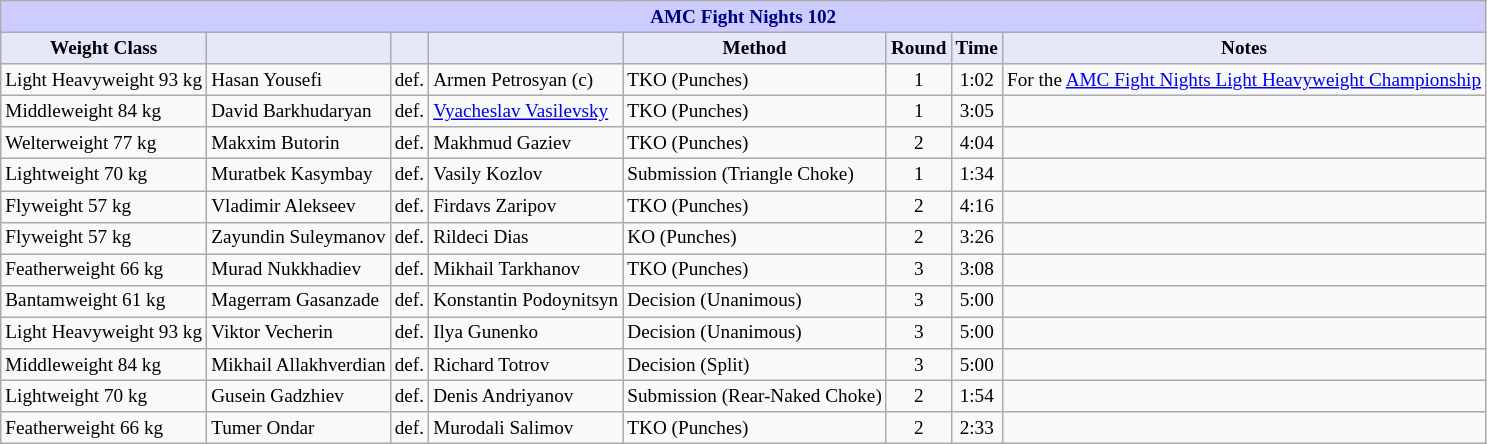<table class="wikitable" style="font-size: 80%;">
<tr>
<th colspan="8" style="background-color: #ccf; color: #000080; text-align: center;"><strong>AMC Fight Nights 102</strong></th>
</tr>
<tr>
<th colspan="1" style="background-color: #E6E8FA; color: #000000; text-align: center;">Weight Class</th>
<th colspan="1" style="background-color: #E6E8FA; color: #000000; text-align: center;"></th>
<th colspan="1" style="background-color: #E6E8FA; color: #000000; text-align: center;"></th>
<th colspan="1" style="background-color: #E6E8FA; color: #000000; text-align: center;"></th>
<th colspan="1" style="background-color: #E6E8FA; color: #000000; text-align: center;">Method</th>
<th colspan="1" style="background-color: #E6E8FA; color: #000000; text-align: center;">Round</th>
<th colspan="1" style="background-color: #E6E8FA; color: #000000; text-align: center;">Time</th>
<th colspan="1" style="background-color: #E6E8FA; color: #000000; text-align: center;">Notes</th>
</tr>
<tr>
<td>Light Heavyweight 93 kg</td>
<td> Hasan Yousefi</td>
<td align=center>def.</td>
<td> Armen Petrosyan (c)</td>
<td>TKO (Punches)</td>
<td align=center>1</td>
<td align=center>1:02</td>
<td>For the <a href='#'>AMC Fight Nights Light Heavyweight Championship</a></td>
</tr>
<tr>
<td>Middleweight 84 kg</td>
<td> David Barkhudaryan</td>
<td align=center>def.</td>
<td> <a href='#'>Vyacheslav Vasilevsky</a></td>
<td>TKO (Punches)</td>
<td align=center>1</td>
<td align=center>3:05</td>
<td></td>
</tr>
<tr>
<td>Welterweight 77 kg</td>
<td> Makxim Butorin</td>
<td align=center>def.</td>
<td> Makhmud Gaziev</td>
<td>TKO (Punches)</td>
<td align=center>2</td>
<td align=center>4:04</td>
<td></td>
</tr>
<tr>
<td>Lightweight 70 kg</td>
<td> Muratbek Kasymbay</td>
<td align=center>def.</td>
<td> Vasily Kozlov</td>
<td>Submission (Triangle Choke)</td>
<td align=center>1</td>
<td align=center>1:34</td>
<td></td>
</tr>
<tr>
<td>Flyweight 57 kg</td>
<td> Vladimir Alekseev</td>
<td align=center>def.</td>
<td> Firdavs Zaripov</td>
<td>TKO (Punches)</td>
<td align=center>2</td>
<td align=center>4:16</td>
<td></td>
</tr>
<tr>
<td>Flyweight 57 kg</td>
<td> Zayundin Suleymanov</td>
<td align=center>def.</td>
<td> Rildeci Dias</td>
<td>KO (Punches)</td>
<td align=center>2</td>
<td align=center>3:26</td>
<td></td>
</tr>
<tr>
<td>Featherweight 66 kg</td>
<td> Murad Nukkhadiev</td>
<td align=center>def.</td>
<td> Mikhail Tarkhanov</td>
<td>TKO (Punches)</td>
<td align=center>3</td>
<td align=center>3:08</td>
<td></td>
</tr>
<tr>
<td>Bantamweight 61 kg</td>
<td> Magerram Gasanzade</td>
<td align=center>def.</td>
<td> Konstantin Podoynitsyn</td>
<td>Decision (Unanimous)</td>
<td align=center>3</td>
<td align=center>5:00</td>
<td></td>
</tr>
<tr>
<td>Light Heavyweight 93 kg</td>
<td> Viktor Vecherin</td>
<td align=center>def.</td>
<td> Ilya Gunenko</td>
<td>Decision (Unanimous)</td>
<td align=center>3</td>
<td align=center>5:00</td>
<td></td>
</tr>
<tr>
<td>Middleweight 84 kg</td>
<td> Mikhail Allakhverdian</td>
<td align=center>def.</td>
<td> Richard Totrov</td>
<td>Decision (Split)</td>
<td align=center>3</td>
<td align=center>5:00</td>
<td></td>
</tr>
<tr>
<td>Lightweight 70 kg</td>
<td> Gusein Gadzhiev</td>
<td align=center>def.</td>
<td> Denis Andriyanov</td>
<td>Submission (Rear-Naked Choke)</td>
<td align=center>2</td>
<td align=center>1:54</td>
<td></td>
</tr>
<tr>
<td>Featherweight 66 kg</td>
<td> Tumer Ondar</td>
<td align=center>def.</td>
<td> Murodali Salimov</td>
<td>TKO (Punches)</td>
<td align=center>2</td>
<td align=center>2:33</td>
<td></td>
</tr>
</table>
